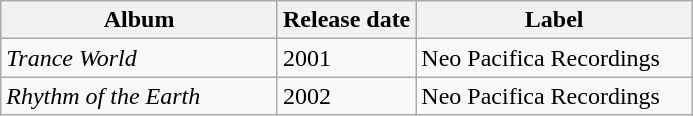<table class="wikitable">
<tr>
<th width="40%">Album</th>
<th width="20%">Release date</th>
<th width="40%">Label</th>
</tr>
<tr>
<td><em>Trance World</em></td>
<td>2001</td>
<td>Neo Pacifica Recordings</td>
</tr>
<tr>
<td><em>Rhythm of the Earth</em></td>
<td>2002</td>
<td>Neo Pacifica Recordings</td>
</tr>
</table>
